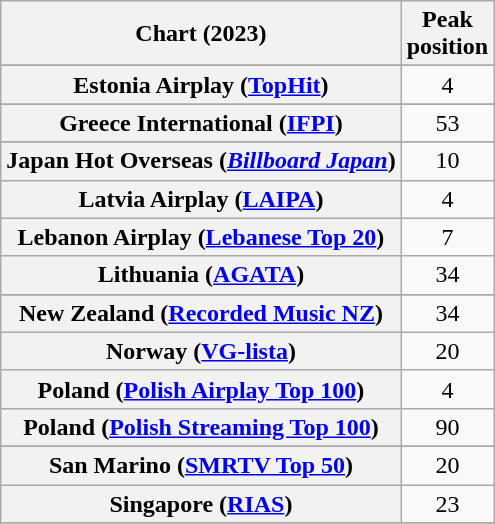<table class="wikitable sortable plainrowheaders" style="text-align:center">
<tr>
<th scope="col">Chart (2023)</th>
<th scope="col">Peak<br>position</th>
</tr>
<tr>
</tr>
<tr>
</tr>
<tr>
</tr>
<tr>
</tr>
<tr>
</tr>
<tr>
</tr>
<tr>
</tr>
<tr>
</tr>
<tr>
</tr>
<tr>
</tr>
<tr>
<th scope="row">Estonia Airplay (<a href='#'>TopHit</a>)</th>
<td>4</td>
</tr>
<tr>
</tr>
<tr>
<th scope="row">Greece International (<a href='#'>IFPI</a>)</th>
<td>53</td>
</tr>
<tr>
</tr>
<tr>
<th scope="row">Japan Hot Overseas (<em><a href='#'>Billboard Japan</a></em>)</th>
<td>10</td>
</tr>
<tr>
<th scope="row">Latvia Airplay (<a href='#'>LAIPA</a>)</th>
<td>4</td>
</tr>
<tr>
<th scope="row">Lebanon Airplay (<a href='#'>Lebanese Top 20</a>)</th>
<td>7</td>
</tr>
<tr>
<th scope="row">Lithuania (<a href='#'>AGATA</a>)</th>
<td>34</td>
</tr>
<tr>
</tr>
<tr>
</tr>
<tr>
<th scope="row">New Zealand (<a href='#'>Recorded Music NZ</a>)</th>
<td>34</td>
</tr>
<tr>
<th scope="row">Norway (<a href='#'>VG-lista</a>)</th>
<td>20</td>
</tr>
<tr>
<th scope="row">Poland (<a href='#'>Polish Airplay Top 100</a>)</th>
<td>4</td>
</tr>
<tr>
<th scope="row">Poland (<a href='#'>Polish Streaming Top 100</a>)</th>
<td>90</td>
</tr>
<tr>
</tr>
<tr>
<th scope="row">San Marino (<a href='#'>SMRTV Top 50</a>)</th>
<td>20</td>
</tr>
<tr>
<th scope="row">Singapore (<a href='#'>RIAS</a>)</th>
<td>23</td>
</tr>
<tr>
</tr>
<tr>
</tr>
<tr>
</tr>
<tr>
</tr>
<tr>
</tr>
<tr>
</tr>
<tr>
</tr>
</table>
